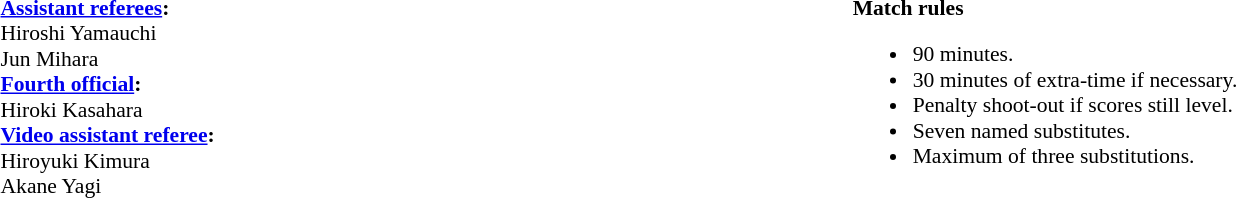<table width=100% style="font-size: 90%">
<tr>
<td><br><strong><a href='#'>Assistant referees</a>:</strong>
<br>Hiroshi Yamauchi
<br>Jun Mihara
<br><strong><a href='#'>Fourth official</a>:</strong>
<br>Hiroki Kasahara
<br><strong><a href='#'>Video assistant referee</a>:</strong>
<br>Hiroyuki Kimura
<br>Akane Yagi</td>
<td width=55% valign=top><br><strong>Match rules</strong><ul><li>90 minutes.</li><li>30 minutes of extra-time if necessary.</li><li>Penalty shoot-out if scores still level.</li><li>Seven named substitutes.</li><li>Maximum of three substitutions.</li></ul></td>
</tr>
</table>
